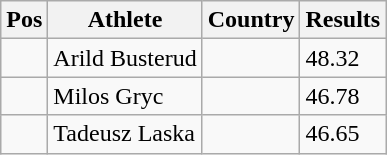<table class="wikitable">
<tr>
<th>Pos</th>
<th>Athlete</th>
<th>Country</th>
<th>Results</th>
</tr>
<tr>
<td align="center"></td>
<td>Arild Busterud</td>
<td></td>
<td>48.32</td>
</tr>
<tr>
<td align="center"></td>
<td>Milos Gryc</td>
<td></td>
<td>46.78</td>
</tr>
<tr>
<td align="center"></td>
<td>Tadeusz Laska</td>
<td></td>
<td>46.65</td>
</tr>
</table>
